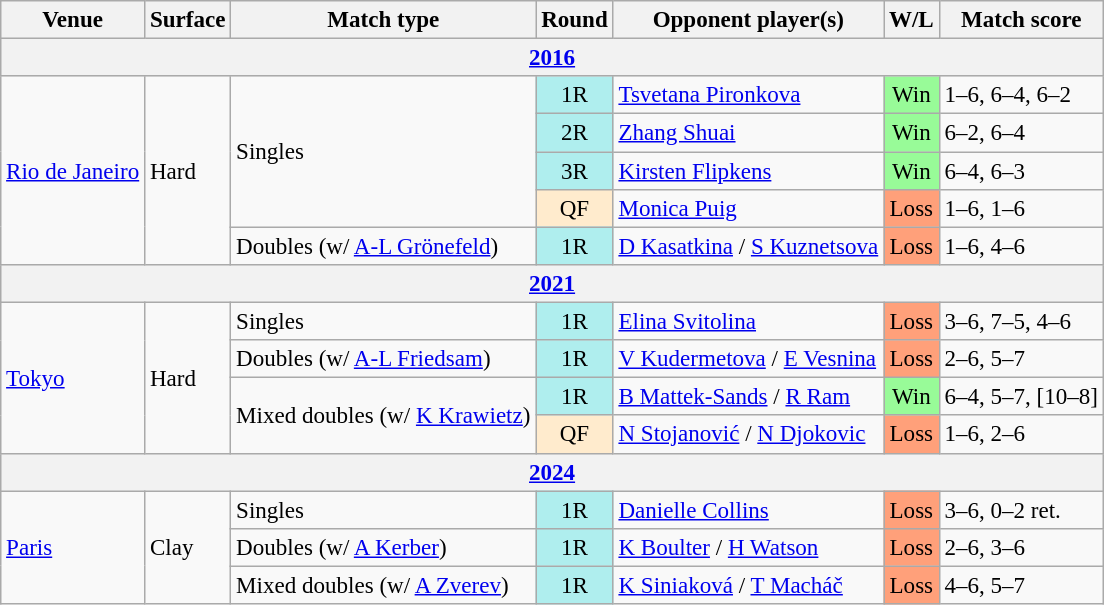<table class="wikitable nowrap" style=font-size:96%>
<tr>
<th>Venue</th>
<th>Surface</th>
<th>Match type</th>
<th>Round</th>
<th>Opponent player(s)</th>
<th>W/L</th>
<th>Match score</th>
</tr>
<tr bgcolor="efefef">
<th colspan="7"><a href='#'>2016</a></th>
</tr>
<tr>
<td rowspan="5"><a href='#'>Rio de Janeiro</a></td>
<td rowspan="5">Hard</td>
<td rowspan="4">Singles</td>
<td bgcolor="afeeee" align=center>1R</td>
<td> <a href='#'>Tsvetana Pironkova</a></td>
<td bgcolor=98fb98 align=center>Win</td>
<td>1–6, 6–4, 6–2</td>
</tr>
<tr>
<td bgcolor="afeeee" align=center>2R</td>
<td> <a href='#'>Zhang Shuai</a></td>
<td bgcolor=98fb98 align=center>Win</td>
<td>6–2, 6–4</td>
</tr>
<tr>
<td bgcolor="afeeee" align=center>3R</td>
<td> <a href='#'>Kirsten Flipkens</a></td>
<td bgcolor=98fb98 align=center>Win</td>
<td>6–4, 6–3</td>
</tr>
<tr>
<td bgcolor="ffebcd" align=center>QF</td>
<td> <a href='#'>Monica Puig</a></td>
<td bgcolor=ffa07a align=center>Loss</td>
<td>1–6, 1–6</td>
</tr>
<tr>
<td>Doubles (w/ <a href='#'>A-L Grönefeld</a>)</td>
<td bgcolor="afeeee" align=center>1R</td>
<td> <a href='#'>D Kasatkina</a> / <a href='#'>S Kuznetsova</a></td>
<td bgcolor=ffa07a align=center>Loss</td>
<td>1–6, 4–6</td>
</tr>
<tr bgcolor="efefef">
<th colspan="7"><a href='#'>2021</a></th>
</tr>
<tr>
<td rowspan="4"><a href='#'>Tokyo</a></td>
<td rowspan="4">Hard</td>
<td>Singles</td>
<td bgcolor="afeeee" align=center>1R</td>
<td> <a href='#'>Elina Svitolina</a></td>
<td bgcolor=ffa07a align=center>Loss</td>
<td>3–6, 7–5, 4–6</td>
</tr>
<tr>
<td>Doubles (w/ <a href='#'>A-L Friedsam</a>)</td>
<td bgcolor="afeeee" align=center>1R</td>
<td> <a href='#'>V Kudermetova</a> / <a href='#'>E Vesnina</a></td>
<td bgcolor=ffa07a align=center>Loss</td>
<td>2–6, 5–7</td>
</tr>
<tr>
<td rowspan="2">Mixed doubles (w/ <a href='#'>K Krawietz</a>)</td>
<td bgcolor="afeeee" align=center>1R</td>
<td> <a href='#'>B Mattek-Sands</a> / <a href='#'>R Ram</a></td>
<td bgcolor=98fb98 align=center>Win</td>
<td>6–4, 5–7, [10–8]</td>
</tr>
<tr>
<td bgcolor="ffebcd" align=center>QF</td>
<td> <a href='#'>N Stojanović</a> / <a href='#'>N Djokovic</a></td>
<td bgcolor=ffa07a align=center>Loss</td>
<td>1–6, 2–6</td>
</tr>
<tr bgcolor="efefef">
<th colspan="7"><a href='#'>2024</a></th>
</tr>
<tr>
<td rowspan="3"><a href='#'>Paris</a></td>
<td rowspan="3">Clay</td>
<td rowspan="1">Singles</td>
<td bgcolor="afeeee" align=center>1R</td>
<td> <a href='#'>Danielle Collins</a></td>
<td bgcolor=ffa07a align=center>Loss</td>
<td>3–6, 0–2 ret.</td>
</tr>
<tr>
<td rowspan="1">Doubles (w/ <a href='#'>A Kerber</a>)</td>
<td bgcolor="afeeee" align=center>1R</td>
<td> <a href='#'>K Boulter</a> / <a href='#'>H Watson</a></td>
<td bgcolor=ffa07a align=center>Loss</td>
<td>2–6, 3–6</td>
</tr>
<tr>
<td rowspan="1">Mixed doubles (w/ <a href='#'>A Zverev</a>)</td>
<td bgcolor="afeeee" align=center>1R</td>
<td> <a href='#'>K Siniaková</a> / <a href='#'>T Macháč</a></td>
<td bgcolor=ffa07a align=center>Loss</td>
<td>4–6, 5–7</td>
</tr>
</table>
